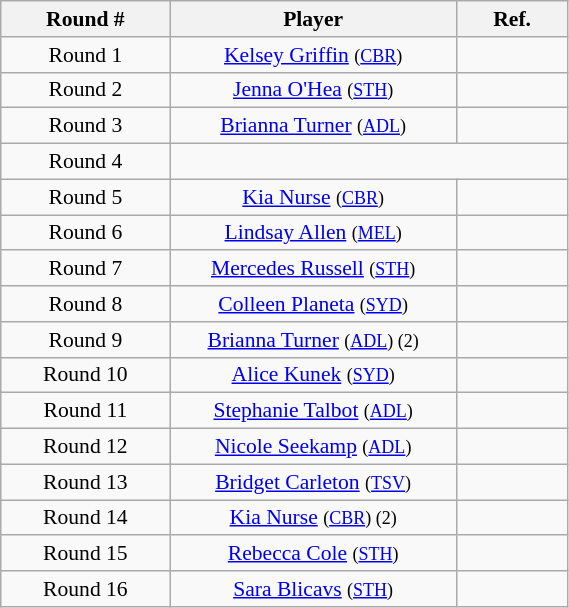<table class="wikitable" style="width: 30%; text-align:center; font-size:90%">
<tr>
<th rowspan=1 width=40>Round #</th>
<th width=75>Player</th>
<th width=5>Ref.</th>
</tr>
<tr>
<td>Round 1</td>
<td><a href='#'>Kelsey Griffin</a> <small>(<a href='#'>CBR</a>) </small></td>
<td></td>
</tr>
<tr>
<td>Round 2</td>
<td><a href='#'>Jenna O'Hea</a> <small>(<a href='#'>STH</a>)</small></td>
<td></td>
</tr>
<tr>
<td>Round 3</td>
<td><a href='#'>Brianna Turner</a> <small>(<a href='#'>ADL</a>)</small></td>
<td></td>
</tr>
<tr>
<td>Round 4</td>
<td colspan=2></td>
</tr>
<tr>
<td>Round 5</td>
<td><a href='#'>Kia Nurse</a> <small>(<a href='#'>CBR</a>) </small></td>
<td></td>
</tr>
<tr>
<td>Round 6</td>
<td><a href='#'>Lindsay Allen</a> <small> (<a href='#'>MEL</a>)</small></td>
<td></td>
</tr>
<tr>
<td>Round 7</td>
<td><a href='#'>Mercedes Russell</a> <small>(<a href='#'>STH</a>)</small></td>
<td></td>
</tr>
<tr>
<td>Round 8</td>
<td><a href='#'>Colleen Planeta</a> <small>(<a href='#'>SYD</a>)</small></td>
<td></td>
</tr>
<tr>
<td>Round 9</td>
<td><a href='#'>Brianna Turner</a> <small>(<a href='#'>ADL</a>) (2)</small></td>
<td></td>
</tr>
<tr>
<td>Round 10</td>
<td><a href='#'>Alice Kunek</a> <small>(<a href='#'>SYD</a>)</small></td>
<td></td>
</tr>
<tr>
<td>Round 11</td>
<td><a href='#'>Stephanie Talbot</a> <small>(<a href='#'>ADL</a>)</small></td>
<td></td>
</tr>
<tr>
<td>Round 12</td>
<td><a href='#'>Nicole Seekamp</a> <small>(<a href='#'>ADL</a>)</small></td>
<td></td>
</tr>
<tr>
<td>Round 13</td>
<td><a href='#'>Bridget Carleton</a> <small>(<a href='#'>TSV</a>)</small></td>
<td></td>
</tr>
<tr>
<td>Round 14</td>
<td><a href='#'>Kia Nurse</a> <small>(<a href='#'>CBR</a>) (2)</small></td>
<td></td>
</tr>
<tr>
<td>Round 15</td>
<td><a href='#'>Rebecca Cole</a> <small>(<a href='#'>STH</a>)</small></td>
<td></td>
</tr>
<tr>
<td>Round 16</td>
<td><a href='#'>Sara Blicavs</a> <small>(<a href='#'>STH</a>)</small></td>
<td></td>
</tr>
</table>
